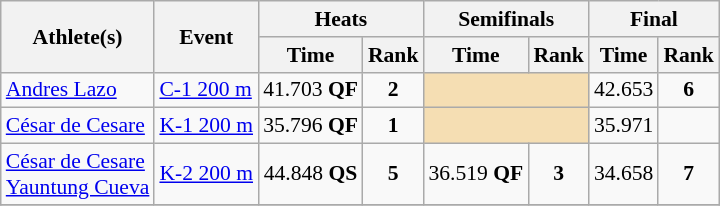<table class="wikitable" border="1" style="font-size:90%">
<tr>
<th rowspan=2>Athlete(s)</th>
<th rowspan=2>Event</th>
<th colspan=2>Heats</th>
<th colspan=2>Semifinals</th>
<th colspan=2>Final</th>
</tr>
<tr>
<th>Time</th>
<th>Rank</th>
<th>Time</th>
<th>Rank</th>
<th>Time</th>
<th>Rank</th>
</tr>
<tr>
<td><a href='#'>Andres Lazo</a></td>
<td><a href='#'>C-1 200 m</a></td>
<td align=center>41.703 <strong>QF</strong></td>
<td align=center><strong>2</strong></td>
<td bgcolor=wheat colspan="2"></td>
<td align=center>42.653</td>
<td align=center><strong>6</strong></td>
</tr>
<tr>
<td><a href='#'>César de Cesare</a></td>
<td><a href='#'>K-1 200 m</a></td>
<td align=center>35.796 <strong>QF</strong></td>
<td align=center><strong>1</strong></td>
<td bgcolor=wheat colspan="2"></td>
<td align=center>35.971</td>
<td align=center></td>
</tr>
<tr>
<td><a href='#'>César de Cesare</a><br><a href='#'>Yauntung Cueva</a></td>
<td><a href='#'>K-2 200 m</a></td>
<td align=center>44.848 <strong>QS</strong></td>
<td align=center><strong>5</strong></td>
<td align=center>36.519 <strong>QF</strong></td>
<td align=center><strong>3</strong></td>
<td align=center>34.658</td>
<td align=center><strong>7</strong></td>
</tr>
<tr>
</tr>
</table>
